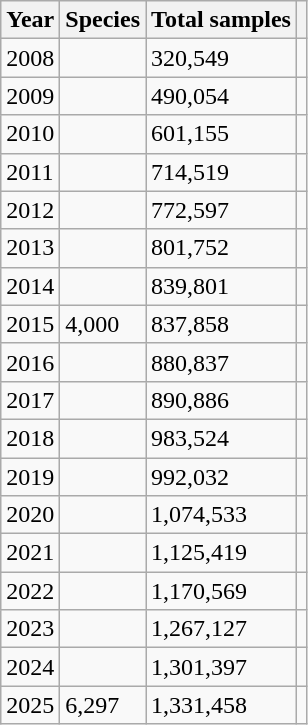<table class="wikitable">
<tr>
<th>Year</th>
<th>Species</th>
<th>Total samples</th>
<th></th>
</tr>
<tr>
<td>2008</td>
<td></td>
<td>320,549</td>
<td></td>
</tr>
<tr>
<td>2009</td>
<td></td>
<td>490,054</td>
<td></td>
</tr>
<tr>
<td>2010</td>
<td></td>
<td>601,155</td>
<td></td>
</tr>
<tr>
<td>2011</td>
<td></td>
<td>714,519</td>
<td></td>
</tr>
<tr>
<td>2012</td>
<td></td>
<td>772,597</td>
<td></td>
</tr>
<tr>
<td>2013</td>
<td></td>
<td>801,752</td>
<td></td>
</tr>
<tr>
<td>2014</td>
<td></td>
<td>839,801</td>
<td></td>
</tr>
<tr>
<td>2015</td>
<td>4,000</td>
<td>837,858</td>
<td></td>
</tr>
<tr>
<td>2016</td>
<td></td>
<td>880,837</td>
<td></td>
</tr>
<tr>
<td>2017</td>
<td></td>
<td>890,886</td>
<td></td>
</tr>
<tr>
<td>2018</td>
<td></td>
<td>983,524</td>
<td></td>
</tr>
<tr>
<td>2019</td>
<td></td>
<td>992,032</td>
<td></td>
</tr>
<tr>
<td>2020</td>
<td></td>
<td>1,074,533</td>
<td></td>
</tr>
<tr>
<td>2021</td>
<td></td>
<td>1,125,419</td>
<td></td>
</tr>
<tr>
<td>2022</td>
<td></td>
<td>1,170,569</td>
<td></td>
</tr>
<tr>
<td>2023</td>
<td></td>
<td>1,267,127</td>
<td></td>
</tr>
<tr>
<td>2024</td>
<td></td>
<td>1,301,397</td>
<td></td>
</tr>
<tr>
<td>2025</td>
<td>6,297</td>
<td>1,331,458</td>
<td></td>
</tr>
</table>
